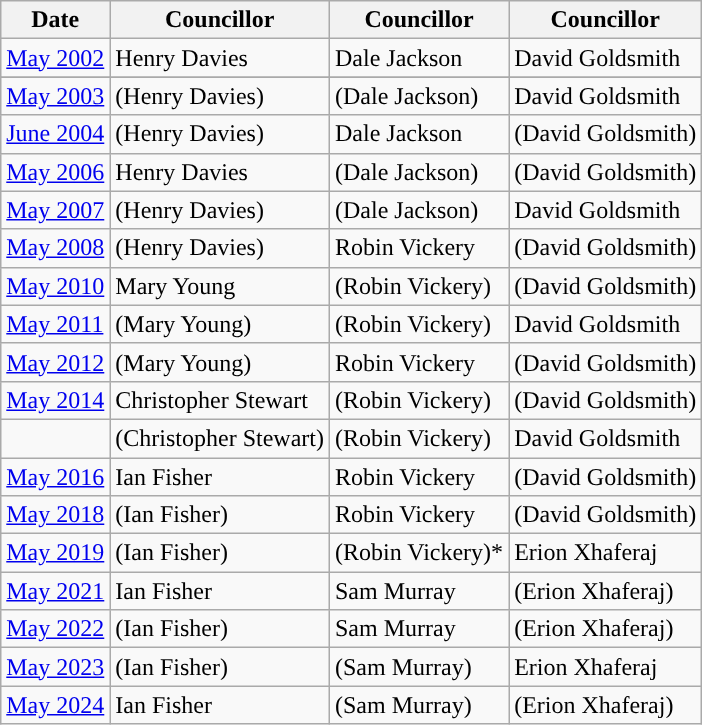<table class="wikitable">
<tr>
<th>Date</th>
<th>Councillor</th>
<th>Councillor</th>
<th>Councillor</th>
</tr>
<tr>
<td><a href='#'>May 2002</a></td>
<td ! style="background-color:">Henry Davies</td>
<td ! style="background-color:">Dale Jackson</td>
<td ! style="background-color:">David Goldsmith</td>
</tr>
<tr>
</tr>
<tr>
<td><a href='#'>May 2003</a></td>
<td ! style="background-color:">(Henry Davies)</td>
<td ! style="background-color:">(Dale Jackson)</td>
<td ! style="background-color:">David Goldsmith</td>
</tr>
<tr>
<td><a href='#'>June 2004</a></td>
<td ! style="background-color:">(Henry Davies)</td>
<td ! style="background-color:">Dale Jackson</td>
<td ! style="background-color:">(David Goldsmith)</td>
</tr>
<tr>
<td><a href='#'>May 2006</a></td>
<td ! style="background-color:">Henry Davies</td>
<td ! style="background-color:">(Dale Jackson)</td>
<td ! style="background-color:">(David Goldsmith)</td>
</tr>
<tr>
<td><a href='#'>May 2007</a></td>
<td ! style="background-color:">(Henry Davies)</td>
<td ! style="background-color:">(Dale Jackson)</td>
<td ! style="background-color:">David Goldsmith</td>
</tr>
<tr>
<td><a href='#'>May 2008</a></td>
<td ! style="background-color:">(Henry Davies)</td>
<td ! style="background-color:">Robin Vickery</td>
<td ! style="background-color:">(David Goldsmith)</td>
</tr>
<tr>
<td><a href='#'>May 2010</a></td>
<td ! style="background-color:">Mary Young</td>
<td ! style="background-color:">(Robin Vickery)</td>
<td ! style="background-color:">(David Goldsmith)</td>
</tr>
<tr>
<td><a href='#'>May 2011</a></td>
<td ! style="background-color:">(Mary Young)</td>
<td ! style="background-color:">(Robin Vickery)</td>
<td ! style="background-color:">David Goldsmith</td>
</tr>
<tr>
<td><a href='#'>May 2012</a></td>
<td ! style="background-color:">(Mary Young)</td>
<td ! style="background-color:">Robin Vickery</td>
<td ! style="background-color:">(David Goldsmith)</td>
</tr>
<tr>
<td><a href='#'>May 2014</a></td>
<td ! style="background-color:">Christopher Stewart</td>
<td ! style="background-color:">(Robin Vickery)</td>
<td ! style="background-color:">(David Goldsmith)</td>
</tr>
<tr>
<td></td>
<td ! style="background-color:">(Christopher Stewart)</td>
<td ! style="background-color:">(Robin Vickery)</td>
<td ! style="background-color:">David Goldsmith</td>
</tr>
<tr>
<td><a href='#'>May 2016</a></td>
<td ! style="background-color:">Ian Fisher</td>
<td ! style="background-color:">Robin Vickery</td>
<td ! style="background-color:">(David Goldsmith)</td>
</tr>
<tr>
<td><a href='#'>May 2018</a></td>
<td ! style="background-color:">(Ian Fisher)</td>
<td ! style="background-color:">Robin Vickery</td>
<td ! style="background-color:">(David Goldsmith)</td>
</tr>
<tr>
<td><a href='#'>May 2019</a></td>
<td ! style="background-color:">(Ian Fisher)</td>
<td ! style="background-color:">(Robin Vickery)*</td>
<td ! style="background-color:">Erion Xhaferaj</td>
</tr>
<tr>
<td><a href='#'>May 2021</a></td>
<td ! style="background-color:">Ian Fisher</td>
<td ! style="background-color:">Sam Murray</td>
<td ! style="background-color:">(Erion Xhaferaj)</td>
</tr>
<tr>
<td><a href='#'>May 2022</a></td>
<td ! style="background-color:">(Ian Fisher)</td>
<td ! style="background-color:">Sam Murray</td>
<td ! style="background-color:">(Erion Xhaferaj)</td>
</tr>
<tr>
<td><a href='#'>May 2023</a></td>
<td ! style="background-color:">(Ian Fisher)</td>
<td ! style="background-color:">(Sam Murray)</td>
<td ! style="background-color:">Erion Xhaferaj</td>
</tr>
<tr>
<td><a href='#'>May 2024</a></td>
<td ! style="background-color:">Ian Fisher</td>
<td ! style="background-color:">(Sam Murray)</td>
<td ! style="background-color:">(Erion Xhaferaj)</td>
</tr>
</table>
